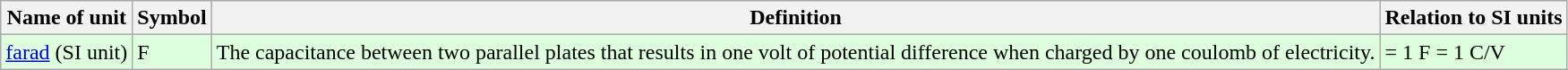<table class="wikitable">
<tr>
<th>Name of unit</th>
<th>Symbol</th>
<th>Definition</th>
<th>Relation to SI units</th>
</tr>
<tr style="background:#dfd;">
<td><a href='#'>farad</a> (SI unit)</td>
<td>F</td>
<td>The capacitance between two parallel plates that results in one volt of potential difference when charged by one coulomb of electricity.</td>
<td>= 1 F = 1 C/V </td>
</tr>
</table>
